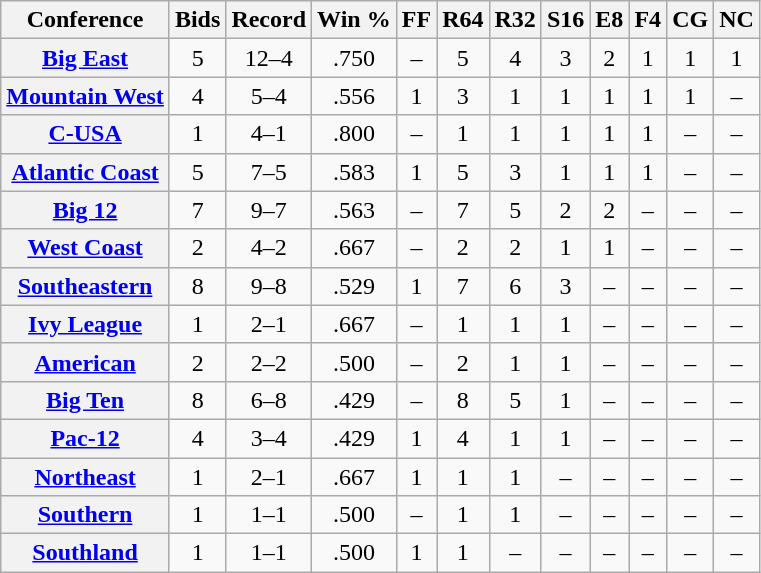<table class="wikitable sortable plainrowheaders" style="text-align:center;">
<tr>
<th scope="col">Conference</th>
<th scope="col">Bids</th>
<th scope="col">Record</th>
<th scope="col">Win %</th>
<th scope="col">FF</th>
<th scope="col">R64</th>
<th scope="col">R32</th>
<th scope="col">S16</th>
<th scope="col">E8</th>
<th scope="col">F4</th>
<th scope="col">CG</th>
<th scope="col">NC</th>
</tr>
<tr>
<th scope="row"><a href='#'>Big East</a></th>
<td>5</td>
<td>12–4</td>
<td>.750</td>
<td>–</td>
<td>5</td>
<td>4</td>
<td>3</td>
<td>2</td>
<td>1</td>
<td>1</td>
<td>1</td>
</tr>
<tr>
<th scope="row"><a href='#'>Mountain West</a></th>
<td>4</td>
<td>5–4</td>
<td>.556</td>
<td>1</td>
<td>3</td>
<td>1</td>
<td>1</td>
<td>1</td>
<td>1</td>
<td>1</td>
<td>–</td>
</tr>
<tr>
<th scope="row"><a href='#'>C-USA</a></th>
<td>1</td>
<td>4–1</td>
<td>.800</td>
<td>–</td>
<td>1</td>
<td>1</td>
<td>1</td>
<td>1</td>
<td>1</td>
<td>–</td>
<td>–</td>
</tr>
<tr>
<th scope="row"><a href='#'>Atlantic Coast</a></th>
<td>5</td>
<td>7–5</td>
<td>.583</td>
<td>1</td>
<td>5</td>
<td>3</td>
<td>1</td>
<td>1</td>
<td>1</td>
<td>–</td>
<td>–</td>
</tr>
<tr>
<th scope="row"><a href='#'>Big 12</a></th>
<td>7</td>
<td>9–7</td>
<td>.563</td>
<td>–</td>
<td>7</td>
<td>5</td>
<td>2</td>
<td>2</td>
<td>–</td>
<td>–</td>
<td>–</td>
</tr>
<tr>
<th scope="row"><a href='#'>West Coast</a></th>
<td>2</td>
<td>4–2</td>
<td>.667</td>
<td>–</td>
<td>2</td>
<td>2</td>
<td>1</td>
<td>1</td>
<td>–</td>
<td>–</td>
<td>–</td>
</tr>
<tr>
<th scope="row"><a href='#'>Southeastern</a></th>
<td>8</td>
<td>9–8</td>
<td>.529</td>
<td>1</td>
<td>7</td>
<td>6</td>
<td>3</td>
<td>–</td>
<td>–</td>
<td>–</td>
<td>–</td>
</tr>
<tr>
<th scope="row"><a href='#'>Ivy League</a></th>
<td>1</td>
<td>2–1</td>
<td>.667</td>
<td>–</td>
<td>1</td>
<td>1</td>
<td>1</td>
<td>–</td>
<td>–</td>
<td>–</td>
<td>–</td>
</tr>
<tr>
<th scope="row"><a href='#'>American</a></th>
<td>2</td>
<td>2–2</td>
<td>.500</td>
<td>–</td>
<td>2</td>
<td>1</td>
<td>1</td>
<td>–</td>
<td>–</td>
<td>–</td>
<td>–</td>
</tr>
<tr>
<th scope="row"><a href='#'>Big Ten</a></th>
<td>8</td>
<td>6–8</td>
<td>.429</td>
<td>–</td>
<td>8</td>
<td>5</td>
<td>1</td>
<td>–</td>
<td>–</td>
<td>–</td>
<td>–</td>
</tr>
<tr>
<th scope="row"><a href='#'>Pac-12</a></th>
<td>4</td>
<td>3–4</td>
<td>.429</td>
<td>1</td>
<td>4</td>
<td>1</td>
<td>1</td>
<td>–</td>
<td>–</td>
<td>–</td>
<td>–</td>
</tr>
<tr>
<th scope="row"><a href='#'>Northeast</a></th>
<td>1</td>
<td>2–1</td>
<td>.667</td>
<td>1</td>
<td>1</td>
<td>1</td>
<td>–</td>
<td>–</td>
<td>–</td>
<td>–</td>
<td>–</td>
</tr>
<tr>
<th scope="row"><a href='#'>Southern</a></th>
<td>1</td>
<td>1–1</td>
<td>.500</td>
<td>–</td>
<td>1</td>
<td>1</td>
<td>–</td>
<td>–</td>
<td>–</td>
<td>–</td>
<td>–</td>
</tr>
<tr>
<th scope="row"><a href='#'>Southland</a></th>
<td>1</td>
<td>1–1</td>
<td>.500</td>
<td>1</td>
<td>1</td>
<td>–</td>
<td>–</td>
<td>–</td>
<td>–</td>
<td>–</td>
<td>–</td>
</tr>
</table>
